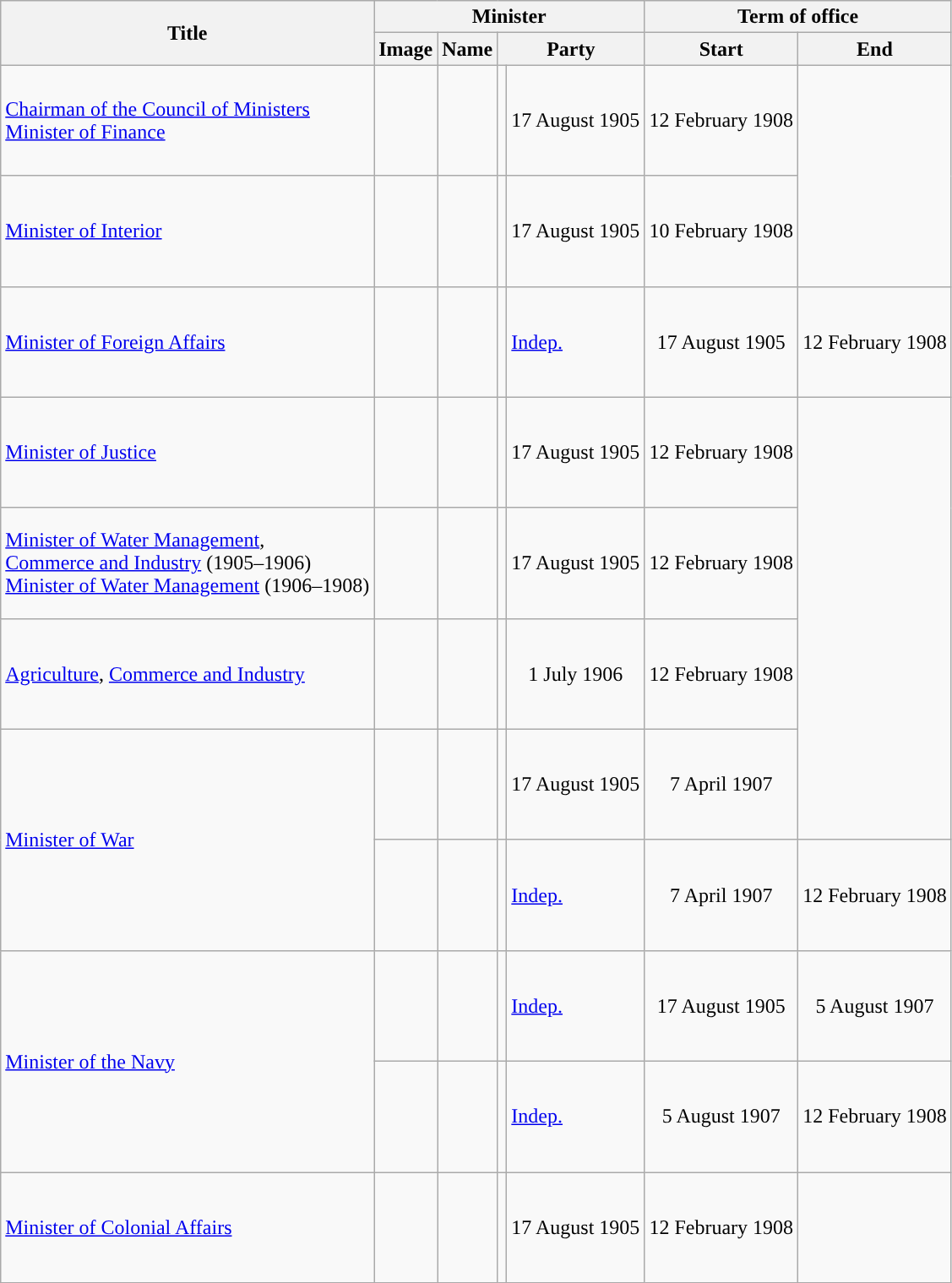<table class="wikitable sortable" style="text-align:left">
<tr>
<th rowspan="2">Title</th>
<th colspan="4">Minister</th>
<th colspan="2">Term of office</th>
</tr>
<tr>
<th class="unsortable">Image</th>
<th>Name</th>
<th colspan="2">Party</th>
<th data-sort-type="date">Start</th>
<th data-sort-type=date>End</th>
</tr>
<tr>
<td><a href='#'>Chairman of the Council of Ministers</a> <br> <a href='#'>Minister of Finance</a></td>
<td height="80px"></td>
<td></td>
<td></td>
<td style="text-align:center">17 August 1905</td>
<td style="text-align:center">12 February 1908</td>
</tr>
<tr>
<td><a href='#'>Minister of Interior</a></td>
<td height="80px"></td>
<td></td>
<td></td>
<td style="text-align:center">17 August 1905</td>
<td style="text-align:center">10 February 1908</td>
</tr>
<tr>
<td><a href='#'>Minister of Foreign Affairs</a></td>
<td height="80px"></td>
<td></td>
<td style="background:"></td>
<td><a href='#'>Indep.</a></td>
<td style="text-align:center">17 August 1905</td>
<td style="text-align:center">12 February 1908</td>
</tr>
<tr>
<td><a href='#'>Minister of Justice</a></td>
<td height="80px"></td>
<td></td>
<td></td>
<td style="text-align:center">17 August 1905</td>
<td style="text-align:center">12 February 1908</td>
</tr>
<tr>
<td><a href='#'>Minister of Water Management</a>, <br> <a href='#'>Commerce and Industry</a> (1905–1906) <br> <a href='#'>Minister of Water Management</a> (1906–1908)</td>
<td height="80px"></td>
<td></td>
<td></td>
<td style="text-align:center">17 August 1905</td>
<td style="text-align:center">12 February 1908</td>
</tr>
<tr>
<td><a href='#'>Agriculture</a>, <a href='#'>Commerce and Industry</a></td>
<td height="80px"></td>
<td></td>
<td></td>
<td style="text-align:center">1 July 1906</td>
<td style="text-align:center">12 February 1908</td>
</tr>
<tr>
<td rowspan=2><a href='#'>Minister of War</a></td>
<td height="80px"></td>
<td></td>
<td></td>
<td style="text-align:center">17 August 1905</td>
<td style="text-align:center">7 April 1907</td>
</tr>
<tr>
<td height="80px"></td>
<td></td>
<td style="background:"></td>
<td><a href='#'>Indep.</a></td>
<td style="text-align:center">7 April 1907</td>
<td style="text-align:center">12 February 1908</td>
</tr>
<tr>
<td rowspan=2><a href='#'>Minister of the Navy</a></td>
<td height="80px"></td>
<td></td>
<td style="background:"></td>
<td><a href='#'>Indep.</a></td>
<td style="text-align:center">17 August 1905</td>
<td style="text-align:center">5 August 1907</td>
</tr>
<tr>
<td height="80px"></td>
<td></td>
<td style="background:"></td>
<td><a href='#'>Indep.</a></td>
<td style="text-align:center">5 August 1907</td>
<td style="text-align:center">12 February 1908</td>
</tr>
<tr>
<td><a href='#'>Minister of Colonial Affairs</a></td>
<td height="80px"></td>
<td></td>
<td></td>
<td style="text-align:center">17 August 1905</td>
<td style="text-align:center">12 February 1908</td>
</tr>
</table>
